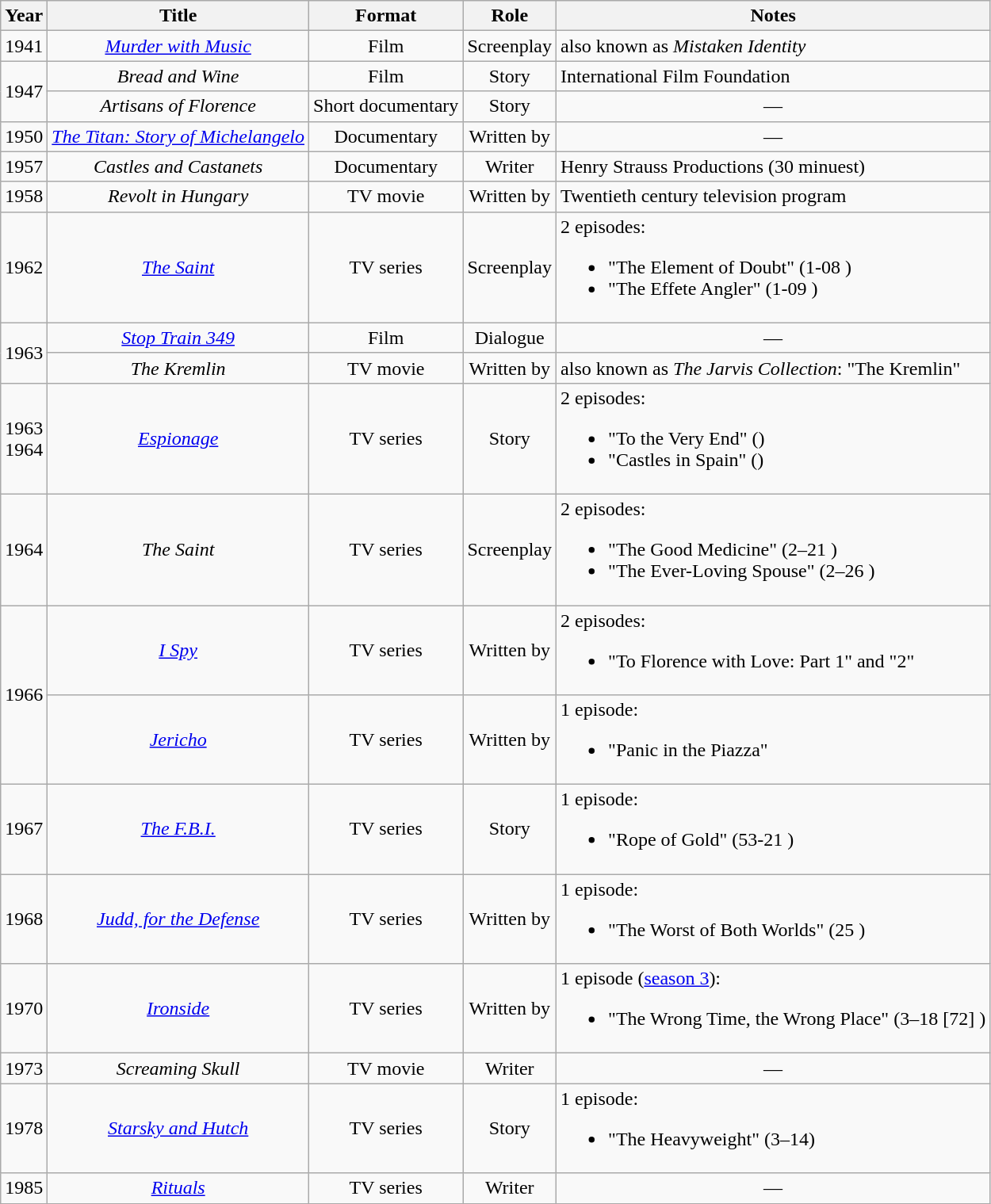<table class="wikitable sortable" style="text-align:center">
<tr>
<th>Year</th>
<th>Title</th>
<th>Format</th>
<th>Role</th>
<th>Notes</th>
</tr>
<tr>
<td>1941</td>
<td><em><a href='#'>Murder with Music</a></em></td>
<td>Film</td>
<td>Screenplay</td>
<td style="text-align:justify">also known as <em>Mistaken Identity</em></td>
</tr>
<tr>
<td rowspan="2">1947</td>
<td><em>Bread and Wine</em></td>
<td>Film</td>
<td>Story</td>
<td style="text-align:justify">International Film Foundation</td>
</tr>
<tr>
<td><em>Artisans of Florence</em></td>
<td>Short documentary</td>
<td>Story</td>
<td>—</td>
</tr>
<tr>
<td>1950</td>
<td><em><a href='#'>The Titan: Story of Michelangelo</a></em></td>
<td>Documentary</td>
<td>Written by</td>
<td>—</td>
</tr>
<tr>
<td>1957</td>
<td><em>Castles and Castanets</em></td>
<td>Documentary</td>
<td>Writer</td>
<td style="text-align:justify">Henry Strauss Productions (30 minuest)</td>
</tr>
<tr>
<td>1958</td>
<td><em>Revolt in Hungary</em></td>
<td>TV movie</td>
<td>Written by</td>
<td style="text-align:justify">Twentieth century television program</td>
</tr>
<tr>
<td>1962</td>
<td><em><a href='#'>The Saint</a></em></td>
<td>TV series</td>
<td>Screenplay</td>
<td style="text-align:justify">2 episodes:<br><ul><li>"The Element of Doubt" (1-08 )</li><li>"The Effete Angler" (1-09 )</li></ul></td>
</tr>
<tr>
<td rowspan="2">1963</td>
<td><em><a href='#'>Stop Train 349</a></em></td>
<td>Film</td>
<td>Dialogue</td>
<td>—</td>
</tr>
<tr>
<td><em>The Kremlin</em></td>
<td>TV movie</td>
<td>Written by</td>
<td style="text-align:justify">also known as <em>The Jarvis Collection</em>: "The Kremlin"</td>
</tr>
<tr>
<td data-sort-value="1963">1963<br>1964</td>
<td><a href='#'><em>Espionage</em></a></td>
<td>TV series</td>
<td>Story</td>
<td style="text-align:justify">2 episodes:<br><ul><li>"To the Very End" ()</li><li>"Castles in Spain" ()</li></ul></td>
</tr>
<tr>
<td>1964</td>
<td><em>The Saint</em></td>
<td>TV series</td>
<td>Screenplay</td>
<td style="text-align:justify">2 episodes:<br><ul><li>"The Good Medicine" (2–21 )</li><li>"The Ever-Loving Spouse" (2–26 )</li></ul></td>
</tr>
<tr>
<td rowspan="2">1966</td>
<td><em><a href='#'>I Spy</a></em></td>
<td>TV series</td>
<td>Written by</td>
<td style="text-align:justify">2 episodes:<br><ul><li>"To Florence with Love: Part 1" and "2"</li></ul></td>
</tr>
<tr>
<td><em><a href='#'>Jericho</a></em></td>
<td>TV series</td>
<td>Written by</td>
<td style="text-align:justify">1 episode:<br><ul><li>"Panic in the Piazza"</li></ul></td>
</tr>
<tr>
<td>1967</td>
<td><em><a href='#'>The F.B.I.</a></em></td>
<td>TV series</td>
<td>Story</td>
<td style="text-align:justify">1 episode:<br><ul><li>"Rope of Gold" (53-21 )</li></ul></td>
</tr>
<tr>
<td>1968</td>
<td><em><a href='#'>Judd, for the Defense</a></em></td>
<td>TV series</td>
<td>Written by</td>
<td style="text-align:justify">1 episode:<br><ul><li>"The Worst of Both Worlds" (25 )</li></ul></td>
</tr>
<tr>
<td>1970</td>
<td><em><a href='#'>Ironside</a></em></td>
<td>TV series</td>
<td>Written by</td>
<td style="text-align:justify">1 episode (<a href='#'>season 3</a>):<br><ul><li>"The Wrong Time, the Wrong Place" (3–18 [72] )</li></ul></td>
</tr>
<tr>
<td>1973</td>
<td><em>Screaming Skull</em></td>
<td>TV movie</td>
<td>Writer</td>
<td>—</td>
</tr>
<tr>
<td>1978</td>
<td><em><a href='#'>Starsky and Hutch</a></em></td>
<td>TV series</td>
<td>Story</td>
<td style="text-align:justify">1 episode:<br><ul><li>"The Heavyweight" (3–14)</li></ul></td>
</tr>
<tr>
<td>1985</td>
<td><em><a href='#'>Rituals</a></em></td>
<td>TV series</td>
<td>Writer</td>
<td>—</td>
</tr>
</table>
